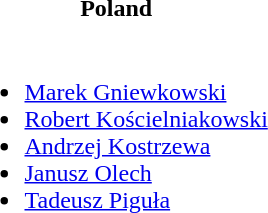<table>
<tr>
<th>Poland</th>
</tr>
<tr>
<td><br><ul><li><a href='#'>Marek Gniewkowski</a></li><li><a href='#'>Robert Kościelniakowski</a></li><li><a href='#'>Andrzej Kostrzewa</a></li><li><a href='#'>Janusz Olech</a></li><li><a href='#'>Tadeusz Piguła</a></li></ul></td>
</tr>
</table>
